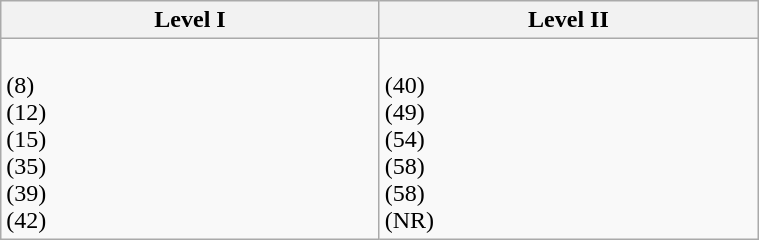<table class="wikitable" width="40%">
<tr>
<th width="50%">Level I</th>
<th width="50%">Level II</th>
</tr>
<tr>
<td><br> (8)<br>
 (12)<br>
 (15)<br>
 (35)<br>
 (39)<br>
 (42)<br></td>
<td><br> (40)<br>
 (49)<br>
 (54)<br>
 (58)<br>
 (58)<br>
 (NR)<br></td>
</tr>
</table>
